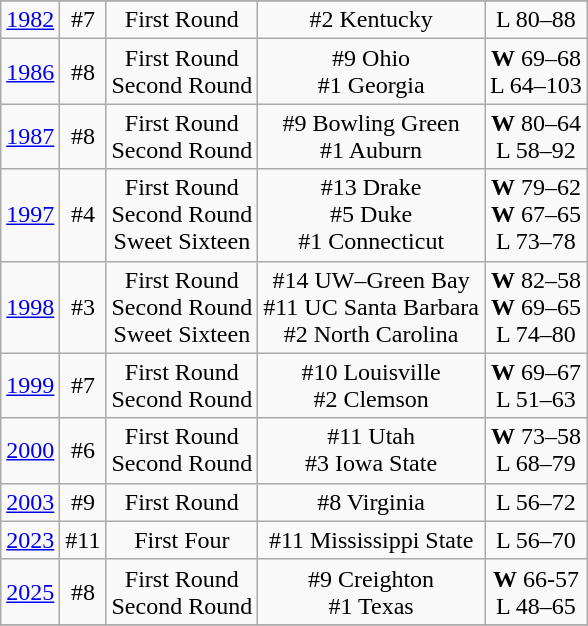<table class="wikitable" style="text-align:center">
<tr>
</tr>
<tr>
<td rowspan=1><a href='#'>1982</a></td>
<td>#7</td>
<td>First Round</td>
<td>#2 Kentucky</td>
<td>L 80–88</td>
</tr>
<tr style="text-align:center;">
<td rowspan=1><a href='#'>1986</a></td>
<td>#8</td>
<td>First Round<br>Second Round</td>
<td>#9 Ohio<br>#1 Georgia</td>
<td><strong>W</strong> 69–68<br>L 64–103</td>
</tr>
<tr style="text-align:center;">
<td rowspan=1><a href='#'>1987</a></td>
<td>#8</td>
<td>First Round<br>Second Round</td>
<td>#9 Bowling Green<br>#1 Auburn</td>
<td><strong>W</strong> 80–64<br>L 58–92</td>
</tr>
<tr style="text-align:center;">
<td rowspan=1><a href='#'>1997</a></td>
<td>#4</td>
<td>First Round<br>Second Round<br>Sweet Sixteen</td>
<td>#13 Drake<br>#5 Duke<br>#1 Connecticut</td>
<td><strong>W</strong> 79–62<br><strong>W</strong> 67–65<br>L 73–78</td>
</tr>
<tr style="text-align:center;">
<td rowspan=1><a href='#'>1998</a></td>
<td>#3</td>
<td>First Round<br>Second Round<br>Sweet Sixteen</td>
<td>#14 UW–Green Bay<br>#11 UC Santa Barbara<br>#2 North Carolina</td>
<td><strong>W</strong> 82–58<br><strong>W</strong> 69–65<br>L 74–80</td>
</tr>
<tr style="text-align:center;">
<td rowspan=1><a href='#'>1999</a></td>
<td>#7</td>
<td>First Round<br>Second Round</td>
<td>#10 Louisville<br>#2 Clemson</td>
<td><strong>W</strong> 69–67<br>L 51–63</td>
</tr>
<tr style="text-align:center;">
<td rowspan=1><a href='#'>2000</a></td>
<td>#6</td>
<td>First Round<br>Second Round</td>
<td>#11 Utah<br>#3 Iowa State</td>
<td><strong>W</strong> 73–58<br>L 68–79</td>
</tr>
<tr style="text-align:center;">
<td rowspan=1><a href='#'>2003</a></td>
<td>#9</td>
<td>First Round</td>
<td>#8 Virginia</td>
<td>L 56–72</td>
</tr>
<tr style="text-align:center;">
<td rowspan=1><a href='#'>2023</a></td>
<td>#11</td>
<td>First Four</td>
<td>#11 Mississippi State</td>
<td>L 56–70</td>
</tr>
<tr style="text-align:center;">
<td rowspan=1><a href='#'>2025</a></td>
<td>#8</td>
<td>First Round<br>Second Round</td>
<td>#9 Creighton<br>#1 Texas</td>
<td><strong>W</strong> 66-57<br>L 48–65</td>
</tr>
<tr style="text-align:center;">
</tr>
</table>
